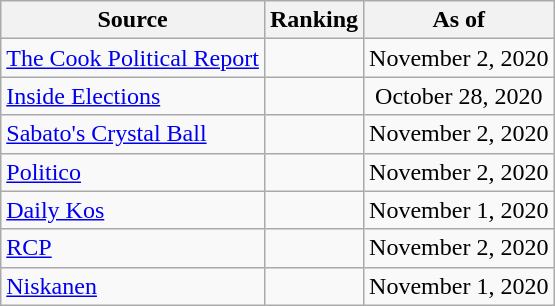<table class="wikitable" style="text-align:center">
<tr>
<th>Source</th>
<th>Ranking</th>
<th>As of</th>
</tr>
<tr>
<td align=left><a href='#'>The Cook Political Report</a></td>
<td></td>
<td>November 2, 2020</td>
</tr>
<tr>
<td align=left><a href='#'>Inside Elections</a></td>
<td></td>
<td>October 28, 2020</td>
</tr>
<tr>
<td align=left><a href='#'>Sabato's Crystal Ball</a></td>
<td></td>
<td>November 2, 2020</td>
</tr>
<tr>
<td align="left"><a href='#'>Politico</a></td>
<td></td>
<td>November 2, 2020</td>
</tr>
<tr>
<td align="left"><a href='#'>Daily Kos</a></td>
<td></td>
<td>November 1, 2020</td>
</tr>
<tr>
<td align="left"><a href='#'>RCP</a></td>
<td></td>
<td>November 2, 2020</td>
</tr>
<tr>
<td align="left"><a href='#'>Niskanen</a></td>
<td></td>
<td>November 1, 2020</td>
</tr>
</table>
